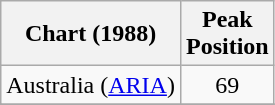<table class="wikitable plainrowheaders sortable">
<tr>
<th>Chart (1988)</th>
<th>Peak<br>Position</th>
</tr>
<tr>
<td>Australia (<a href='#'>ARIA</a>)</td>
<td style="text-align:center">69</td>
</tr>
<tr>
</tr>
<tr>
</tr>
</table>
